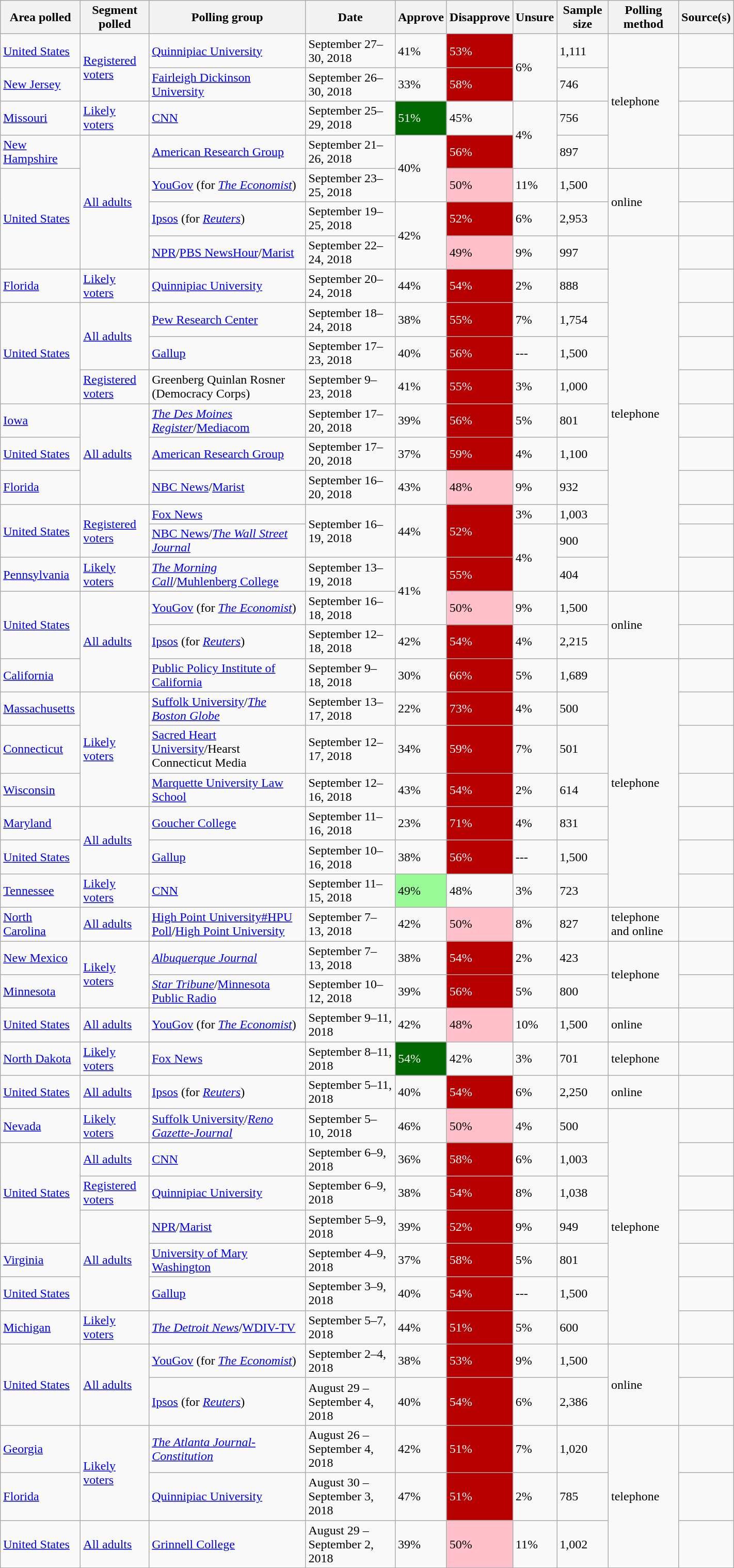<table class="wikitable sortable" style="width: 75%">
<tr>
<th>Area polled</th>
<th>Segment polled</th>
<th>Polling group</th>
<th>Date</th>
<th>Approve</th>
<th>Disapprove</th>
<th>Unsure</th>
<th>Sample size</th>
<th>Polling method</th>
<th>Source(s)</th>
</tr>
<tr>
<td> <a href='#'>United States</a></td>
<td rowspan="2"><a href='#'>Registered voters</a></td>
<td><a href='#'>Quinnipiac University</a></td>
<td>September 27–30, 2018</td>
<td>41%</td>
<td style="background:#B60000; color: white">53%</td>
<td rowspan="2">6%</td>
<td>1,111</td>
<td rowspan="4">telephone</td>
<td></td>
</tr>
<tr>
<td> <a href='#'>New Jersey</a></td>
<td><a href='#'>Fairleigh Dickinson University</a></td>
<td>September 26–30, 2018</td>
<td>33%</td>
<td style="background:#B60000; color: white">58%</td>
<td>746</td>
<td></td>
</tr>
<tr>
<td> <a href='#'>Missouri</a></td>
<td><a href='#'>Likely voters</a></td>
<td><a href='#'>CNN</a></td>
<td>September 25–29, 2018</td>
<td style="background:#006800; color: white">51%</td>
<td>45%</td>
<td rowspan="2">4%</td>
<td>756</td>
<td></td>
</tr>
<tr>
<td> <a href='#'>New Hampshire</a></td>
<td rowspan="4"><a href='#'>All adults</a></td>
<td><a href='#'>American Research Group</a></td>
<td>September 21–26, 2018</td>
<td rowspan="2">40%</td>
<td style="background:#B60000; color: white">56%</td>
<td>897</td>
<td></td>
</tr>
<tr>
<td rowspan="3"> <a href='#'>United States</a></td>
<td><a href='#'>YouGov</a> (for <em><a href='#'>The Economist</a></em>)</td>
<td>September 23–25, 2018</td>
<td style="background: pink; color: black">50%</td>
<td>11%</td>
<td>1,500</td>
<td rowspan="2">online</td>
<td></td>
</tr>
<tr>
<td><a href='#'>Ipsos</a> (for <em><a href='#'>Reuters</a></em>)</td>
<td>September 19–25, 2018</td>
<td rowspan="2">42%</td>
<td style="background:#B60000; color: white">52%</td>
<td>6%</td>
<td>2,953</td>
<td></td>
</tr>
<tr>
<td><a href='#'>NPR</a>/<a href='#'>PBS NewsHour</a>/<a href='#'>Marist</a></td>
<td>September 22–24, 2018</td>
<td style="background: pink; color: black">49%</td>
<td>9%</td>
<td>997</td>
<td rowspan="11">telephone</td>
<td></td>
</tr>
<tr>
<td> <a href='#'>Florida</a></td>
<td><a href='#'>Likely voters</a></td>
<td><a href='#'>Quinnipiac University</a></td>
<td>September 20–24, 2018</td>
<td>44%</td>
<td style="background:#B60000; color: white">54%</td>
<td>2%</td>
<td>888</td>
<td></td>
</tr>
<tr>
<td rowspan="3"> <a href='#'>United States</a></td>
<td rowspan="2"><a href='#'>All adults</a></td>
<td><a href='#'>Pew Research Center</a></td>
<td>September 18–24, 2018</td>
<td>38%</td>
<td style="background:#B60000; color: white">55%</td>
<td>7%</td>
<td>1,754</td>
<td></td>
</tr>
<tr>
<td><a href='#'>Gallup</a></td>
<td>September 17–23, 2018</td>
<td>40%</td>
<td style="background:#B60000; color: white">56%</td>
<td>---</td>
<td>1,500</td>
<td></td>
</tr>
<tr>
<td><a href='#'>Registered voters</a></td>
<td>Greenberg Quinlan Rosner (Democracy Corps)</td>
<td>September 9–23, 2018</td>
<td>41%</td>
<td style="background:#B60000; color: white">55%</td>
<td>3%</td>
<td>1,000</td>
<td></td>
</tr>
<tr>
<td> <a href='#'>Iowa</a></td>
<td rowspan="3"><a href='#'>All adults</a></td>
<td><em><a href='#'>The Des Moines Register</a></em>/<a href='#'>Mediacom</a></td>
<td>September 17–20, 2018</td>
<td>39%</td>
<td style="background:#B60000; color: white">56%</td>
<td>5%</td>
<td>801</td>
<td></td>
</tr>
<tr>
<td> <a href='#'>United States</a></td>
<td><a href='#'>American Research Group</a></td>
<td>September 17–20, 2018</td>
<td>37%</td>
<td style="background:#B60000; color: white">59%</td>
<td>4%</td>
<td>1,100</td>
<td></td>
</tr>
<tr>
<td> <a href='#'>Florida</a></td>
<td><a href='#'>NBC News</a>/<a href='#'>Marist</a></td>
<td>September 16–20, 2018</td>
<td>43%</td>
<td style="background: pink; color: black">48%</td>
<td>9%</td>
<td>932</td>
<td></td>
</tr>
<tr>
<td rowspan="2"> <a href='#'>United States</a></td>
<td rowspan="2"><a href='#'>Registered voters</a></td>
<td><a href='#'>Fox News</a></td>
<td rowspan="2">September 16–19, 2018</td>
<td rowspan="2">44%</td>
<td rowspan="2" style="background:#B60000; color: white">52%</td>
<td>3%</td>
<td>1,003</td>
<td></td>
</tr>
<tr>
<td><a href='#'>NBC News</a>/<em><a href='#'>The Wall Street Journal</a></em></td>
<td rowspan="2">4%</td>
<td>900</td>
<td></td>
</tr>
<tr>
<td> <a href='#'>Pennsylvania</a></td>
<td><a href='#'>Likely voters</a></td>
<td><em><a href='#'>The Morning Call</a></em>/<a href='#'>Muhlenberg College</a></td>
<td>September 13–19, 2018</td>
<td rowspan="2">41%</td>
<td style="background:#B60000; color: white">55%</td>
<td>404</td>
<td></td>
</tr>
<tr>
<td rowspan="2"> <a href='#'>United States</a></td>
<td rowspan="3"><a href='#'>All adults</a></td>
<td><a href='#'>YouGov</a> (for <em><a href='#'>The Economist</a></em>)</td>
<td>September 16–18, 2018</td>
<td style="background: pink; color: black">50%</td>
<td>9%</td>
<td>1,500</td>
<td rowspan="2">online</td>
<td></td>
</tr>
<tr>
<td><a href='#'>Ipsos</a> (for <em><a href='#'>Reuters</a></em>)</td>
<td>September 12–18, 2018</td>
<td>42%</td>
<td style="background:#B60000; color: white">54%</td>
<td>4%</td>
<td>2,215</td>
<td></td>
</tr>
<tr>
<td> <a href='#'>California</a></td>
<td><a href='#'>Public Policy Institute of California</a></td>
<td>September 9–18, 2018</td>
<td>30%</td>
<td style="background:#B60000; color: white">66%</td>
<td>5%</td>
<td>1,689</td>
<td rowspan="7">telephone</td>
<td></td>
</tr>
<tr>
<td> <a href='#'>Massachusetts</a></td>
<td rowspan="3"><a href='#'>Likely voters</a></td>
<td><a href='#'>Suffolk University</a>/<em><a href='#'>The Boston Globe</a></em></td>
<td>September 13–17, 2018</td>
<td>22%</td>
<td style="background:#B60000; color: white">73%</td>
<td>4%</td>
<td>500</td>
<td></td>
</tr>
<tr>
<td> <a href='#'>Connecticut</a></td>
<td><a href='#'>Sacred Heart University</a>/Hearst Connecticut Media</td>
<td>September 12–17, 2018</td>
<td>34%</td>
<td style="background:#B60000; color: white">59%</td>
<td>7%</td>
<td>501</td>
<td></td>
</tr>
<tr>
<td> <a href='#'>Wisconsin</a></td>
<td><a href='#'>Marquette University Law School</a></td>
<td>September 12–16, 2018</td>
<td>43%</td>
<td style="background:#B60000; color: white">54%</td>
<td>2%</td>
<td>614</td>
<td></td>
</tr>
<tr>
<td> <a href='#'>Maryland</a></td>
<td rowspan="2"><a href='#'>All adults</a></td>
<td><a href='#'>Goucher College</a></td>
<td>September 11–16, 2018</td>
<td>23%</td>
<td style="background:#B60000; color: white">71%</td>
<td>4%</td>
<td>831</td>
<td></td>
</tr>
<tr>
<td> <a href='#'>United States</a></td>
<td><a href='#'>Gallup</a></td>
<td>September 10–16, 2018</td>
<td>38%</td>
<td style="background:#B60000; color: white">56%</td>
<td>---</td>
<td>1,500</td>
<td></td>
</tr>
<tr>
<td> <a href='#'>Tennessee</a></td>
<td><a href='#'>Likely voters</a></td>
<td><a href='#'>CNN</a></td>
<td>September 11–15, 2018</td>
<td style="background: PaleGreen; color: black">49%</td>
<td>48%</td>
<td>3%</td>
<td>723</td>
<td></td>
</tr>
<tr>
<td> <a href='#'>North Carolina</a></td>
<td><a href='#'>All adults</a></td>
<td><a href='#'>High Point University#HPU Poll</a>/<a href='#'>High Point University</a></td>
<td>September 7–13, 2018</td>
<td>42%</td>
<td style="background: pink; color: black">50%</td>
<td>8%</td>
<td>827</td>
<td>telephone and online</td>
<td></td>
</tr>
<tr>
<td> <a href='#'>New Mexico</a></td>
<td rowspan="2"><a href='#'>Likely voters</a></td>
<td><em><a href='#'>Albuquerque Journal</a></em></td>
<td>September 7–13, 2018</td>
<td>38%</td>
<td style="background:#B60000; color: white">54%</td>
<td>2%</td>
<td>423</td>
<td rowspan="2">telephone</td>
<td></td>
</tr>
<tr>
<td> <a href='#'>Minnesota</a></td>
<td><em><a href='#'>Star Tribune</a></em>/<a href='#'>Minnesota Public Radio</a></td>
<td>September 10–12, 2018</td>
<td>39%</td>
<td style="background:#B60000; color: white">56%</td>
<td>5%</td>
<td>800</td>
<td></td>
</tr>
<tr>
<td> <a href='#'>United States</a></td>
<td><a href='#'>All adults</a></td>
<td><a href='#'>YouGov</a> (for <em><a href='#'>The Economist</a></em>)</td>
<td>September 9–11, 2018</td>
<td>42%</td>
<td style="background: pink; color: black">48%</td>
<td>10%</td>
<td>1,500</td>
<td>online</td>
<td></td>
</tr>
<tr>
<td> <a href='#'>North Dakota</a></td>
<td><a href='#'>Likely voters</a></td>
<td><a href='#'>Fox News</a></td>
<td>September 8–11, 2018</td>
<td style="background:#006800; color: white">54%</td>
<td>42%</td>
<td>3%</td>
<td>701</td>
<td>telephone</td>
<td></td>
</tr>
<tr>
<td> <a href='#'>United States</a></td>
<td><a href='#'>All adults</a></td>
<td><a href='#'>Ipsos</a> (for <em><a href='#'>Reuters</a></em>)</td>
<td>September 5–11, 2018</td>
<td>40%</td>
<td style="background:#B60000; color: white">54%</td>
<td>6%</td>
<td>2,250</td>
<td>online</td>
<td></td>
</tr>
<tr>
<td> <a href='#'>Nevada</a></td>
<td><a href='#'>Likely voters</a></td>
<td><a href='#'>Suffolk University</a>/<em><a href='#'>Reno Gazette-Journal</a></em></td>
<td>September 5–10, 2018</td>
<td>46%</td>
<td style="background: pink; color: black">50%</td>
<td>4%</td>
<td>500</td>
<td rowspan="7">telephone</td>
<td></td>
</tr>
<tr>
<td rowspan="3"> <a href='#'>United States</a></td>
<td><a href='#'>All adults</a></td>
<td><a href='#'>CNN</a></td>
<td>September 6–9, 2018</td>
<td>36%</td>
<td style="background:#B60000; color: white">58%</td>
<td>6%</td>
<td>1,003</td>
<td></td>
</tr>
<tr>
<td><a href='#'>Registered voters</a></td>
<td><a href='#'>Quinnipiac University</a></td>
<td>September 6–9, 2018</td>
<td>38%</td>
<td style="background:#B60000; color: white">54%</td>
<td>8%</td>
<td>1,038</td>
<td></td>
</tr>
<tr>
<td rowspan="3"><a href='#'>All adults</a></td>
<td><a href='#'>NPR</a>/<a href='#'>Marist</a></td>
<td>September 5–9, 2018</td>
<td>39%</td>
<td style="background:#B60000; color: white">52%</td>
<td>9%</td>
<td>949</td>
<td></td>
</tr>
<tr>
<td> <a href='#'>Virginia</a></td>
<td><a href='#'>University of Mary Washington</a></td>
<td>September 4–9, 2018</td>
<td>37%</td>
<td style="background:#B60000; color: white">58%</td>
<td>5%</td>
<td>801</td>
<td></td>
</tr>
<tr>
<td> <a href='#'>United States</a></td>
<td><a href='#'>Gallup</a></td>
<td>September 3–9, 2018</td>
<td>40%</td>
<td style="background:#B60000; color: white">54%</td>
<td>---</td>
<td>1,500</td>
<td></td>
</tr>
<tr>
<td> <a href='#'>Michigan</a></td>
<td><a href='#'>Likely voters</a></td>
<td><em><a href='#'>The Detroit News</a></em>/<a href='#'>WDIV-TV</a></td>
<td>September 5–7, 2018</td>
<td>44%</td>
<td style="background:#B60000; color: white">51%</td>
<td>5%</td>
<td>600</td>
<td></td>
</tr>
<tr>
<td rowspan="2"> <a href='#'>United States</a></td>
<td rowspan="2"><a href='#'>All adults</a></td>
<td><a href='#'>YouGov</a> (for <em><a href='#'>The Economist</a></em>)</td>
<td>September 2–4, 2018</td>
<td>38%</td>
<td style="background:#B60000; color: white">53%</td>
<td>9%</td>
<td>1,500</td>
<td rowspan="2">online</td>
<td></td>
</tr>
<tr>
<td><a href='#'>Ipsos</a> (for <em><a href='#'>Reuters</a></em>)</td>
<td>August 29 – September 4, 2018</td>
<td>40%</td>
<td style="background:#B60000; color: white">54%</td>
<td>6%</td>
<td>2,386</td>
<td></td>
</tr>
<tr>
<td> <a href='#'>Georgia</a></td>
<td rowspan="2"><a href='#'>Likely voters</a></td>
<td><em><a href='#'>The Atlanta Journal-Constitution</a></em></td>
<td>August 26 – September 4, 2018</td>
<td>42%</td>
<td style="background:#B60000; color: white">51%</td>
<td>7%</td>
<td>1,020</td>
<td rowspan="3">telephone</td>
<td></td>
</tr>
<tr>
<td> <a href='#'>Florida</a></td>
<td><a href='#'>Quinnipiac University</a></td>
<td>August 30 – September 3, 2018</td>
<td>47%</td>
<td style="background:#B60000; color: white">51%</td>
<td>2%</td>
<td>785</td>
<td></td>
</tr>
<tr>
<td> <a href='#'>United States</a></td>
<td><a href='#'>All adults</a></td>
<td><a href='#'>Grinnell College</a></td>
<td>August 29 – September 2, 2018</td>
<td>39%</td>
<td style="background: pink; color: black">50%</td>
<td>11%</td>
<td>1,002</td>
<td></td>
</tr>
</table>
